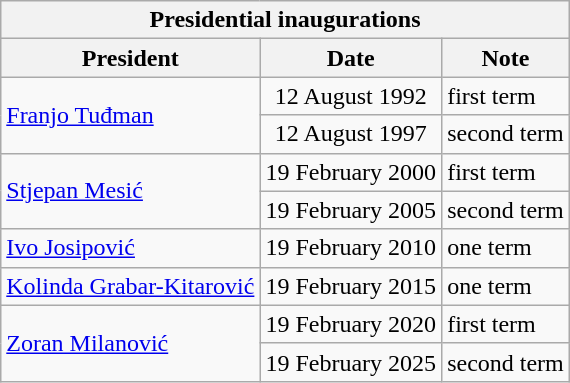<table class="wikitable">
<tr>
<th colspan=3>Presidential inaugurations</th>
</tr>
<tr>
<th>President</th>
<th>Date</th>
<th>Note</th>
</tr>
<tr>
<td rowspan=2><a href='#'>Franjo Tuđman</a></td>
<td align=center>12 August 1992</td>
<td>first term</td>
</tr>
<tr>
<td align=center>12 August 1997</td>
<td>second term</td>
</tr>
<tr>
<td rowspan=2><a href='#'>Stjepan Mesić</a></td>
<td align=center>19 February 2000</td>
<td>first term</td>
</tr>
<tr>
<td align=center>19 February 2005</td>
<td>second term</td>
</tr>
<tr>
<td><a href='#'>Ivo Josipović</a></td>
<td align=center>19 February 2010</td>
<td>one term</td>
</tr>
<tr>
<td><a href='#'>Kolinda Grabar-Kitarović</a></td>
<td align=center>19 February 2015</td>
<td>one term</td>
</tr>
<tr>
<td rowspan=2><a href='#'>Zoran Milanović</a></td>
<td align=center>19 February 2020</td>
<td>first term</td>
</tr>
<tr>
<td align=center>19 February 2025</td>
<td>second term</td>
</tr>
</table>
